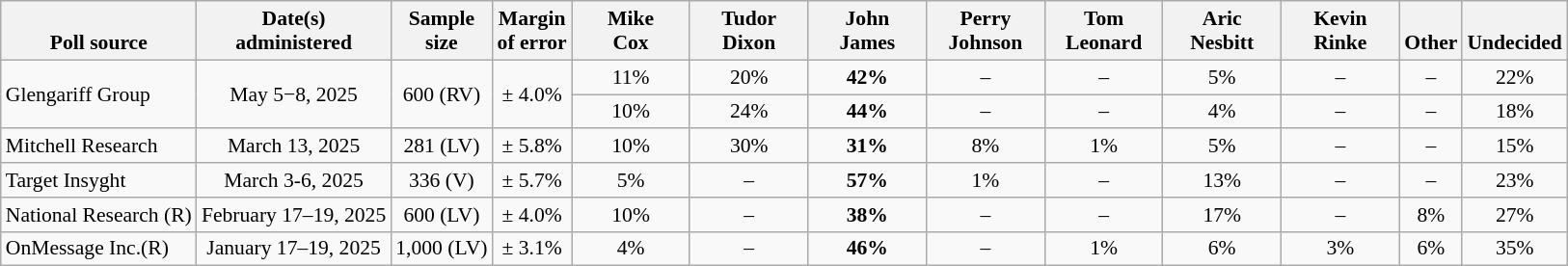<table class="wikitable" style="font-size:90%;text-align:center;">
<tr valign=bottom>
<th>Poll source</th>
<th>Date(s)<br>administered</th>
<th>Sample<br>size</th>
<th>Margin<br>of error</th>
<th style="width:75px">Mike<br>Cox</th>
<th style="width:75px">Tudor<br>Dixon</th>
<th style="width:75px">John<br>James</th>
<th style="width:75px">Perry<br>Johnson</th>
<th style="width:75px">Tom<br>Leonard</th>
<th style="width:75px">Aric<br>Nesbitt</th>
<th style="width:75px">Kevin<br>Rinke</th>
<th>Other</th>
<th>Undecided</th>
</tr>
<tr>
<td style="text-align:left;" rowspan="2">Glengariff Group</td>
<td rowspan="2">May 5−8, 2025</td>
<td rowspan="2">600 (RV)</td>
<td rowspan="2">± 4.0%</td>
<td>11%</td>
<td>20%</td>
<td><strong>42%</strong></td>
<td>–</td>
<td>–</td>
<td>5%</td>
<td>–</td>
<td>–</td>
<td>22%</td>
</tr>
<tr>
<td>10%</td>
<td>24%</td>
<td><strong>44%</strong></td>
<td>–</td>
<td>–</td>
<td>4%</td>
<td>–</td>
<td>–</td>
<td>18%</td>
</tr>
<tr>
<td style="text-align:left;">Mitchell Research</td>
<td>March 13, 2025</td>
<td>281 (LV)</td>
<td>± 5.8%</td>
<td>10%</td>
<td>30%</td>
<td><strong>31%</strong></td>
<td>8%</td>
<td>1%</td>
<td>5%</td>
<td>–</td>
<td>–</td>
<td>15%</td>
</tr>
<tr>
<td style="text-align:left;">Target Insyght</td>
<td>March 3-6, 2025</td>
<td>336 (V)</td>
<td>± 5.7%</td>
<td>5%</td>
<td>–</td>
<td><strong>57%</strong></td>
<td>1%</td>
<td>–</td>
<td>13%</td>
<td>–</td>
<td>–</td>
<td>23%</td>
</tr>
<tr>
<td style="text-align:left;">National Research (R)</td>
<td>February 17–19, 2025</td>
<td>600 (LV)</td>
<td>± 4.0%</td>
<td>10%</td>
<td>–</td>
<td><strong>38%</strong></td>
<td>–</td>
<td>–</td>
<td>17%</td>
<td>–</td>
<td>8%</td>
<td>27%</td>
</tr>
<tr>
<td style="text-align:left;">OnMessage Inc.(R)</td>
<td>January 17–19, 2025</td>
<td>1,000 (LV)</td>
<td>± 3.1%</td>
<td>4%</td>
<td>–</td>
<td><strong>46%</strong></td>
<td>–</td>
<td>1%</td>
<td>6%</td>
<td>3%</td>
<td>6%</td>
<td>35%</td>
</tr>
</table>
